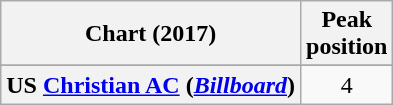<table class="wikitable sortable plainrowheaders" style="text-align:center">
<tr>
<th scope="col">Chart (2017)</th>
<th scope="col">Peak<br>position</th>
</tr>
<tr>
</tr>
<tr>
</tr>
<tr>
<th scope="row">US <a href='#'>Christian AC</a> (<em><a href='#'>Billboard</a></em>)</th>
<td style="text-align:center;">4</td>
</tr>
</table>
